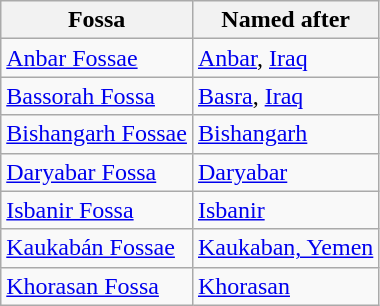<table class="wikitable">
<tr>
<th>Fossa</th>
<th>Named after</th>
</tr>
<tr>
<td><a href='#'>Anbar Fossae</a></td>
<td><a href='#'>Anbar</a>, <a href='#'>Iraq</a></td>
</tr>
<tr>
<td><a href='#'>Bassorah Fossa</a></td>
<td><a href='#'>Basra</a>, <a href='#'>Iraq</a></td>
</tr>
<tr>
<td><a href='#'>Bishangarh Fossae</a></td>
<td><a href='#'>Bishangarh</a></td>
</tr>
<tr>
<td><a href='#'>Daryabar Fossa</a></td>
<td><a href='#'>Daryabar</a></td>
</tr>
<tr>
<td><a href='#'>Isbanir Fossa</a></td>
<td><a href='#'>Isbanir</a></td>
</tr>
<tr>
<td><a href='#'>Kaukabán Fossae</a></td>
<td><a href='#'>Kaukaban, Yemen</a></td>
</tr>
<tr>
<td><a href='#'>Khorasan Fossa</a></td>
<td><a href='#'>Khorasan</a></td>
</tr>
</table>
